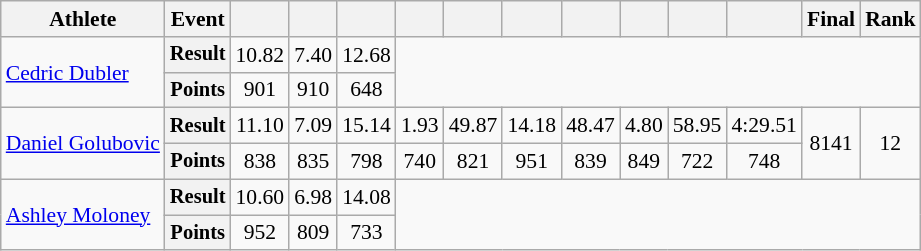<table class=wikitable style=font-size:90%>
<tr>
<th>Athlete</th>
<th>Event</th>
<th></th>
<th></th>
<th></th>
<th></th>
<th></th>
<th></th>
<th></th>
<th></th>
<th></th>
<th></th>
<th>Final</th>
<th>Rank</th>
</tr>
<tr align=center>
<td rowspan=2 align=left><a href='#'>Cedric Dubler</a></td>
<th style=font-size:95%>Result</th>
<td>10.82</td>
<td>7.40</td>
<td>12.68 </td>
<td colspan=9 rowspan=2></td>
</tr>
<tr align=center>
<th style=font-size:95%>Points</th>
<td>901</td>
<td>910</td>
<td>648</td>
</tr>
<tr align=center>
<td rowspan=2 align=left><a href='#'>Daniel Golubovic</a></td>
<th style=font-size:95%>Result</th>
<td>11.10</td>
<td>7.09</td>
<td>15.14 </td>
<td>1.93</td>
<td>49.87</td>
<td>14.18</td>
<td>48.47 </td>
<td>4.80</td>
<td>58.95 </td>
<td>4:29.51 </td>
<td rowspan=2>8141</td>
<td rowspan=2>12</td>
</tr>
<tr align=center>
<th style=font-size:95%>Points</th>
<td>838</td>
<td>835</td>
<td>798</td>
<td>740</td>
<td>821</td>
<td>951</td>
<td>839</td>
<td>849</td>
<td>722</td>
<td>748</td>
</tr>
<tr align=center>
<td rowspan=2 align=left><a href='#'>Ashley Moloney</a></td>
<th style=font-size:95%>Result</th>
<td>10.60</td>
<td>6.98</td>
<td>14.08</td>
<td colspan=9 rowspan=2></td>
</tr>
<tr align=center>
<th style=font-size:95%>Points</th>
<td>952</td>
<td>809</td>
<td>733</td>
</tr>
</table>
